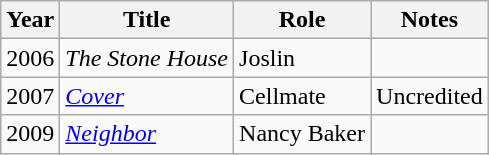<table class="wikitable sortable">
<tr>
<th>Year</th>
<th>Title</th>
<th>Role</th>
<th>Notes</th>
</tr>
<tr>
<td>2006</td>
<td><em>The Stone House</em></td>
<td>Joslin</td>
<td></td>
</tr>
<tr>
<td>2007</td>
<td><a href='#'><em>Cover</em></a></td>
<td>Cellmate</td>
<td>Uncredited</td>
</tr>
<tr>
<td>2009</td>
<td><a href='#'><em>Neighbor</em></a></td>
<td>Nancy Baker</td>
<td></td>
</tr>
</table>
